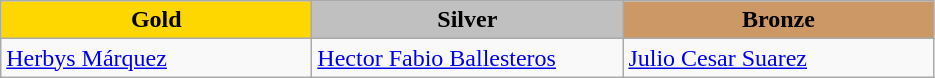<table class="wikitable" style="text-align:left">
<tr align="center">
<td width=200 bgcolor=gold><strong>Gold</strong></td>
<td width=200 bgcolor=silver><strong>Silver</strong></td>
<td width=200 bgcolor=CC9966><strong>Bronze</strong></td>
</tr>
<tr>
<td><a href='#'>Herbys Márquez</a><br><em></em></td>
<td><a href='#'>Hector Fabio Ballesteros</a><br><em></em></td>
<td><a href='#'>Julio Cesar Suarez</a><br><em></em></td>
</tr>
</table>
